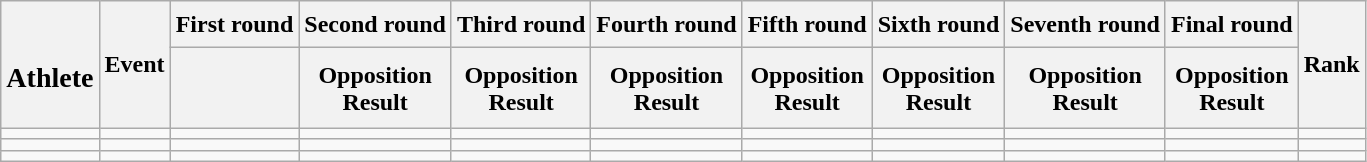<table class="wikitable">
<tr>
<th rowspan="2"><br><h3>Athlete</h3></th>
<th rowspan="2">Event</th>
<th>First round</th>
<th>Second round</th>
<th>Third round</th>
<th>Fourth round</th>
<th>Fifth round</th>
<th>Sixth round</th>
<th>Seventh round</th>
<th>Final round</th>
<th rowspan="2">Rank</th>
</tr>
<tr>
<th></th>
<th>Opposition<br>Result</th>
<th>Opposition<br>Result</th>
<th>Opposition<br>Result</th>
<th>Opposition<br>Result</th>
<th>Opposition<br>Result</th>
<th>Opposition<br>Result</th>
<th>Opposition<br>Result</th>
</tr>
<tr Sergey Karamchakov>
<td></td>
<td></td>
<td></td>
<td></td>
<td></td>
<td></td>
<td></td>
<td></td>
<td></td>
<td></td>
<td></td>
</tr>
<tr>
<td></td>
<td></td>
<td></td>
<td></td>
<td></td>
<td></td>
<td></td>
<td></td>
<td></td>
<td></td>
<td></td>
</tr>
<tr>
<td></td>
<td></td>
<td></td>
<td></td>
<td></td>
<td></td>
<td></td>
<td></td>
<td></td>
<td></td>
<td></td>
</tr>
</table>
